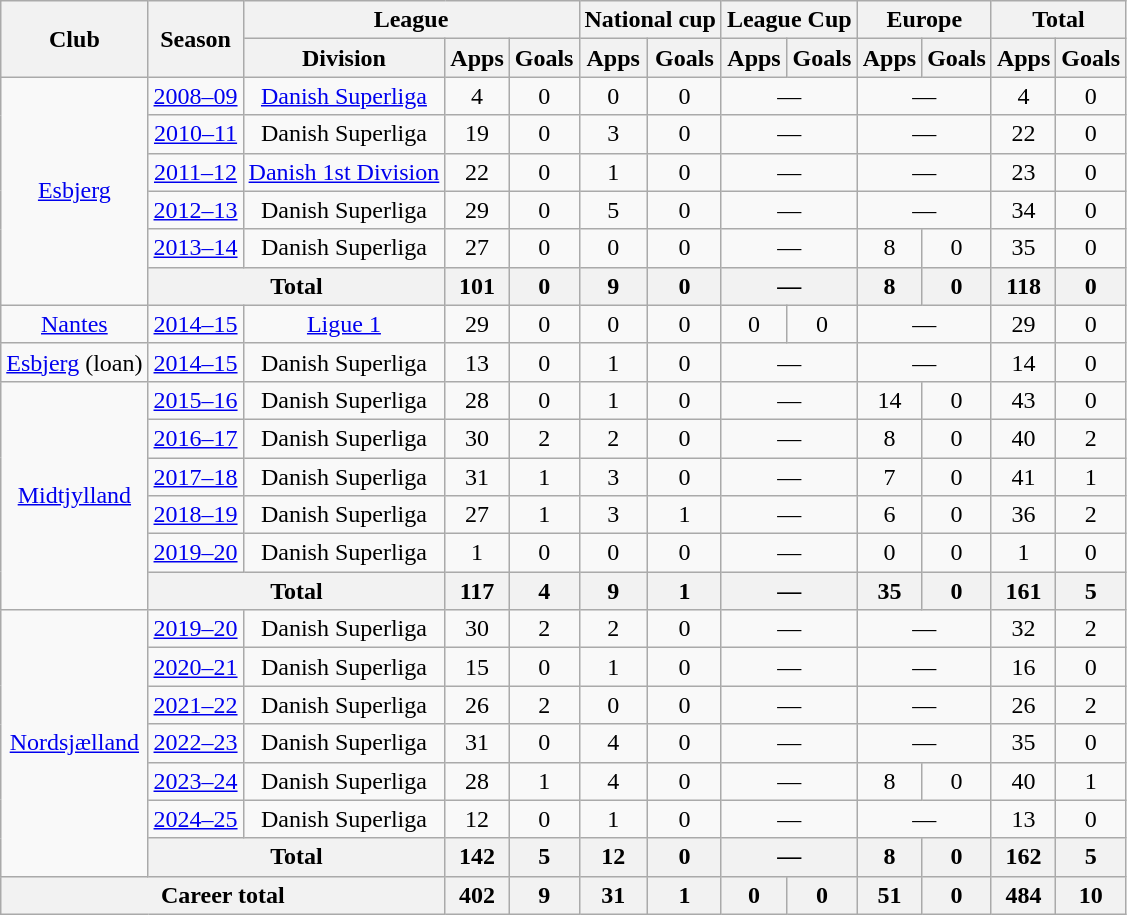<table class="wikitable" style="text-align:center">
<tr>
<th rowspan="2">Club</th>
<th rowspan="2">Season</th>
<th colspan="3">League</th>
<th colspan="2">National cup</th>
<th colspan="2">League Cup</th>
<th colspan="2">Europe</th>
<th colspan="2">Total</th>
</tr>
<tr>
<th>Division</th>
<th>Apps</th>
<th>Goals</th>
<th>Apps</th>
<th>Goals</th>
<th>Apps</th>
<th>Goals</th>
<th>Apps</th>
<th>Goals</th>
<th>Apps</th>
<th>Goals</th>
</tr>
<tr>
<td rowspan=6><a href='#'>Esbjerg</a></td>
<td><a href='#'>2008–09</a></td>
<td><a href='#'>Danish Superliga</a></td>
<td>4</td>
<td>0</td>
<td>0</td>
<td>0</td>
<td colspan="2">—</td>
<td colspan="2">—</td>
<td>4</td>
<td>0</td>
</tr>
<tr>
<td><a href='#'>2010–11</a></td>
<td>Danish Superliga</td>
<td>19</td>
<td>0</td>
<td>3</td>
<td>0</td>
<td colspan="2">—</td>
<td colspan="2">—</td>
<td>22</td>
<td>0</td>
</tr>
<tr>
<td><a href='#'>2011–12</a></td>
<td><a href='#'>Danish 1st Division</a></td>
<td>22</td>
<td>0</td>
<td>1</td>
<td>0</td>
<td colspan="2">—</td>
<td colspan="2">—</td>
<td>23</td>
<td>0</td>
</tr>
<tr>
<td><a href='#'>2012–13</a></td>
<td>Danish Superliga</td>
<td>29</td>
<td>0</td>
<td>5</td>
<td>0</td>
<td colspan="2">—</td>
<td colspan="2">—</td>
<td>34</td>
<td>0</td>
</tr>
<tr>
<td><a href='#'>2013–14</a></td>
<td>Danish Superliga</td>
<td>27</td>
<td>0</td>
<td>0</td>
<td>0</td>
<td colspan="2">—</td>
<td>8</td>
<td>0</td>
<td>35</td>
<td>0</td>
</tr>
<tr>
<th colspan=2>Total</th>
<th>101</th>
<th>0</th>
<th>9</th>
<th>0</th>
<th colspan="2">—</th>
<th>8</th>
<th>0</th>
<th>118</th>
<th>0</th>
</tr>
<tr>
<td><a href='#'>Nantes</a></td>
<td><a href='#'>2014–15</a></td>
<td><a href='#'>Ligue 1</a></td>
<td>29</td>
<td>0</td>
<td>0</td>
<td>0</td>
<td>0</td>
<td>0</td>
<td colspan="2">—</td>
<td>29</td>
<td>0</td>
</tr>
<tr>
<td><a href='#'>Esbjerg</a> (loan)</td>
<td><a href='#'>2014–15</a></td>
<td>Danish Superliga</td>
<td>13</td>
<td>0</td>
<td>1</td>
<td>0</td>
<td colspan="2">—</td>
<td colspan="2">—</td>
<td>14</td>
<td>0</td>
</tr>
<tr>
<td rowspan=6><a href='#'>Midtjylland</a></td>
<td><a href='#'>2015–16</a></td>
<td>Danish Superliga</td>
<td>28</td>
<td>0</td>
<td>1</td>
<td>0</td>
<td colspan=2>—</td>
<td>14</td>
<td>0</td>
<td>43</td>
<td>0</td>
</tr>
<tr>
<td><a href='#'>2016–17</a></td>
<td>Danish Superliga</td>
<td>30</td>
<td>2</td>
<td>2</td>
<td>0</td>
<td colspan="2">—</td>
<td>8</td>
<td>0</td>
<td>40</td>
<td>2</td>
</tr>
<tr>
<td><a href='#'>2017–18</a></td>
<td>Danish Superliga</td>
<td>31</td>
<td>1</td>
<td>3</td>
<td>0</td>
<td colspan="2">—</td>
<td>7</td>
<td>0</td>
<td>41</td>
<td>1</td>
</tr>
<tr>
<td><a href='#'>2018–19</a></td>
<td>Danish Superliga</td>
<td>27</td>
<td>1</td>
<td>3</td>
<td>1</td>
<td colspan="2">—</td>
<td>6</td>
<td>0</td>
<td>36</td>
<td>2</td>
</tr>
<tr>
<td><a href='#'>2019–20</a></td>
<td>Danish Superliga</td>
<td>1</td>
<td>0</td>
<td>0</td>
<td>0</td>
<td colspan="2">—</td>
<td>0</td>
<td>0</td>
<td>1</td>
<td>0</td>
</tr>
<tr>
<th colspan=2>Total</th>
<th>117</th>
<th>4</th>
<th>9</th>
<th>1</th>
<th colspan="2">—</th>
<th>35</th>
<th>0</th>
<th>161</th>
<th>5</th>
</tr>
<tr>
<td rowspan=7><a href='#'>Nordsjælland</a></td>
<td><a href='#'>2019–20</a></td>
<td>Danish Superliga</td>
<td>30</td>
<td>2</td>
<td>2</td>
<td>0</td>
<td colspan="2">—</td>
<td colspan="2">—</td>
<td>32</td>
<td>2</td>
</tr>
<tr>
<td><a href='#'>2020–21</a></td>
<td>Danish Superliga</td>
<td>15</td>
<td>0</td>
<td>1</td>
<td>0</td>
<td colspan="2">—</td>
<td colspan="2">—</td>
<td>16</td>
<td>0</td>
</tr>
<tr>
<td><a href='#'>2021–22</a></td>
<td>Danish Superliga</td>
<td>26</td>
<td>2</td>
<td>0</td>
<td>0</td>
<td colspan="2">—</td>
<td colspan="2">—</td>
<td>26</td>
<td>2</td>
</tr>
<tr>
<td><a href='#'>2022–23</a></td>
<td>Danish Superliga</td>
<td>31</td>
<td>0</td>
<td>4</td>
<td>0</td>
<td colspan="2">—</td>
<td colspan="2">—</td>
<td>35</td>
<td>0</td>
</tr>
<tr>
<td><a href='#'>2023–24</a></td>
<td>Danish Superliga</td>
<td>28</td>
<td>1</td>
<td>4</td>
<td>0</td>
<td colspan="2">—</td>
<td>8</td>
<td>0</td>
<td>40</td>
<td>1</td>
</tr>
<tr>
<td><a href='#'>2024–25</a></td>
<td>Danish Superliga</td>
<td>12</td>
<td>0</td>
<td>1</td>
<td>0</td>
<td colspan="2">—</td>
<td colspan="2">—</td>
<td>13</td>
<td>0</td>
</tr>
<tr>
<th colspan=2>Total</th>
<th>142</th>
<th>5</th>
<th>12</th>
<th>0</th>
<th colspan="2">—</th>
<th>8</th>
<th>0</th>
<th>162</th>
<th>5</th>
</tr>
<tr>
<th colspan=3>Career total</th>
<th>402</th>
<th>9</th>
<th>31</th>
<th>1</th>
<th>0</th>
<th>0</th>
<th>51</th>
<th>0</th>
<th>484</th>
<th>10</th>
</tr>
</table>
